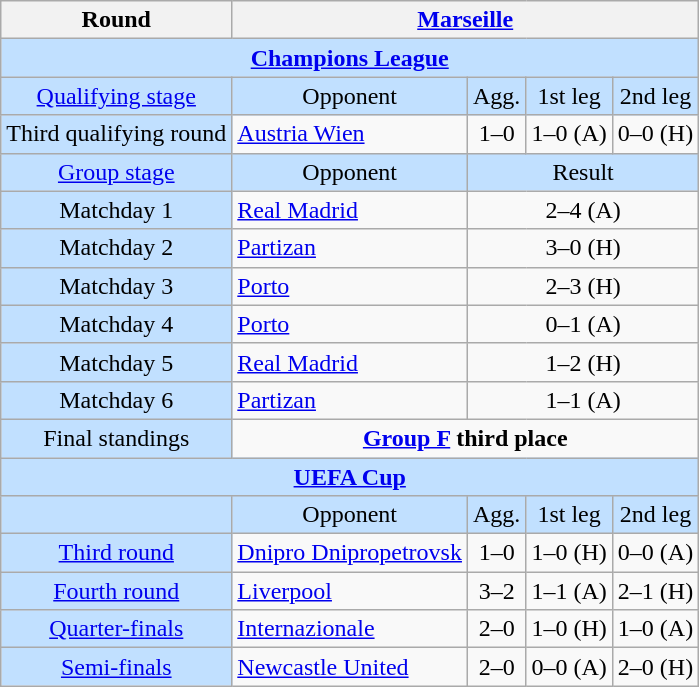<table class="wikitable" style="text-align: center;">
<tr>
<th>Round</th>
<th colspan=4> <a href='#'>Marseille</a></th>
</tr>
<tr>
<td bgcolor=#c1e0ff colspan=5><strong><a href='#'>Champions League</a></strong></td>
</tr>
<tr bgcolor=#c1e0ff>
<td><a href='#'>Qualifying stage</a></td>
<td>Opponent</td>
<td>Agg.</td>
<td>1st leg</td>
<td>2nd leg</td>
</tr>
<tr>
<td bgcolor=#c1e0ff>Third qualifying round</td>
<td align=left> <a href='#'>Austria Wien</a></td>
<td>1–0</td>
<td>1–0 (A)</td>
<td>0–0 (H)</td>
</tr>
<tr bgcolor=#c1e0ff>
<td><a href='#'>Group stage</a></td>
<td>Opponent</td>
<td colspan=3>Result</td>
</tr>
<tr>
<td bgcolor=#c1e0ff>Matchday 1</td>
<td align=left> <a href='#'>Real Madrid</a></td>
<td colspan=3>2–4 (A)</td>
</tr>
<tr>
<td bgcolor=#c1e0ff>Matchday 2</td>
<td align=left> <a href='#'>Partizan</a></td>
<td colspan=3>3–0 (H)</td>
</tr>
<tr>
<td bgcolor=#c1e0ff>Matchday 3</td>
<td align=left> <a href='#'>Porto</a></td>
<td colspan=3>2–3 (H)</td>
</tr>
<tr>
<td bgcolor=#c1e0ff>Matchday 4</td>
<td align=left> <a href='#'>Porto</a></td>
<td colspan=3>0–1 (A)</td>
</tr>
<tr>
<td bgcolor=#c1e0ff>Matchday 5</td>
<td align=left> <a href='#'>Real Madrid</a></td>
<td colspan=3>1–2 (H)</td>
</tr>
<tr>
<td bgcolor=#c1e0ff>Matchday 6</td>
<td align=left> <a href='#'>Partizan</a></td>
<td colspan=3>1–1 (A)</td>
</tr>
<tr>
<td bgcolor=#c1e0ff>Final standings</td>
<td colspan=4 align=center valign=top><strong><a href='#'>Group F</a> third place</strong><br></td>
</tr>
<tr bgcolor=#c1e0ff>
<td colspan=5><strong><a href='#'>UEFA Cup</a></strong></td>
</tr>
<tr bgcolor=#c1e0ff>
<td></td>
<td>Opponent</td>
<td>Agg.</td>
<td>1st leg</td>
<td>2nd leg</td>
</tr>
<tr>
<td bgcolor=#c1e0ff><a href='#'>Third round</a></td>
<td align=left> <a href='#'>Dnipro Dnipropetrovsk</a></td>
<td>1–0</td>
<td>1–0 (H)</td>
<td>0–0 (A)</td>
</tr>
<tr>
<td bgcolor=#c1e0ff><a href='#'>Fourth round</a></td>
<td align=left> <a href='#'>Liverpool</a></td>
<td>3–2</td>
<td>1–1 (A)</td>
<td>2–1 (H)</td>
</tr>
<tr>
<td bgcolor=#c1e0ff><a href='#'>Quarter-finals</a></td>
<td align=left> <a href='#'>Internazionale</a></td>
<td>2–0</td>
<td>1–0 (H)</td>
<td>1–0 (A)</td>
</tr>
<tr>
<td bgcolor=#c1e0ff><a href='#'>Semi-finals</a></td>
<td align=left> <a href='#'>Newcastle United</a></td>
<td>2–0</td>
<td>0–0 (A)</td>
<td>2–0 (H)</td>
</tr>
</table>
